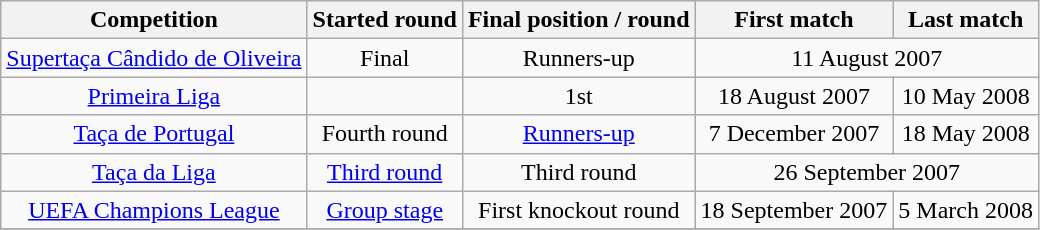<table class="wikitable" style="text-align:center;">
<tr>
<th>Competition</th>
<th>Started round</th>
<th>Final position / round</th>
<th>First match</th>
<th>Last match</th>
</tr>
<tr>
<td><a href='#'>Supertaça Cândido de Oliveira</a></td>
<td>Final</td>
<td>Runners-up</td>
<td colspan="2">11 August 2007</td>
</tr>
<tr>
<td><a href='#'>Primeira Liga</a></td>
<td></td>
<td>1st</td>
<td>18 August 2007</td>
<td>10 May 2008</td>
</tr>
<tr>
<td><a href='#'>Taça de Portugal</a></td>
<td>Fourth round</td>
<td><a href='#'>Runners-up</a></td>
<td>7 December 2007</td>
<td>18 May 2008</td>
</tr>
<tr>
<td><a href='#'>Taça da Liga</a></td>
<td><a href='#'>Third round</a></td>
<td>Third round</td>
<td colspan="2">26 September 2007</td>
</tr>
<tr>
<td><a href='#'>UEFA Champions League</a></td>
<td><a href='#'>Group stage</a></td>
<td>First knockout round</td>
<td>18 September 2007</td>
<td>5 March 2008</td>
</tr>
<tr>
</tr>
</table>
